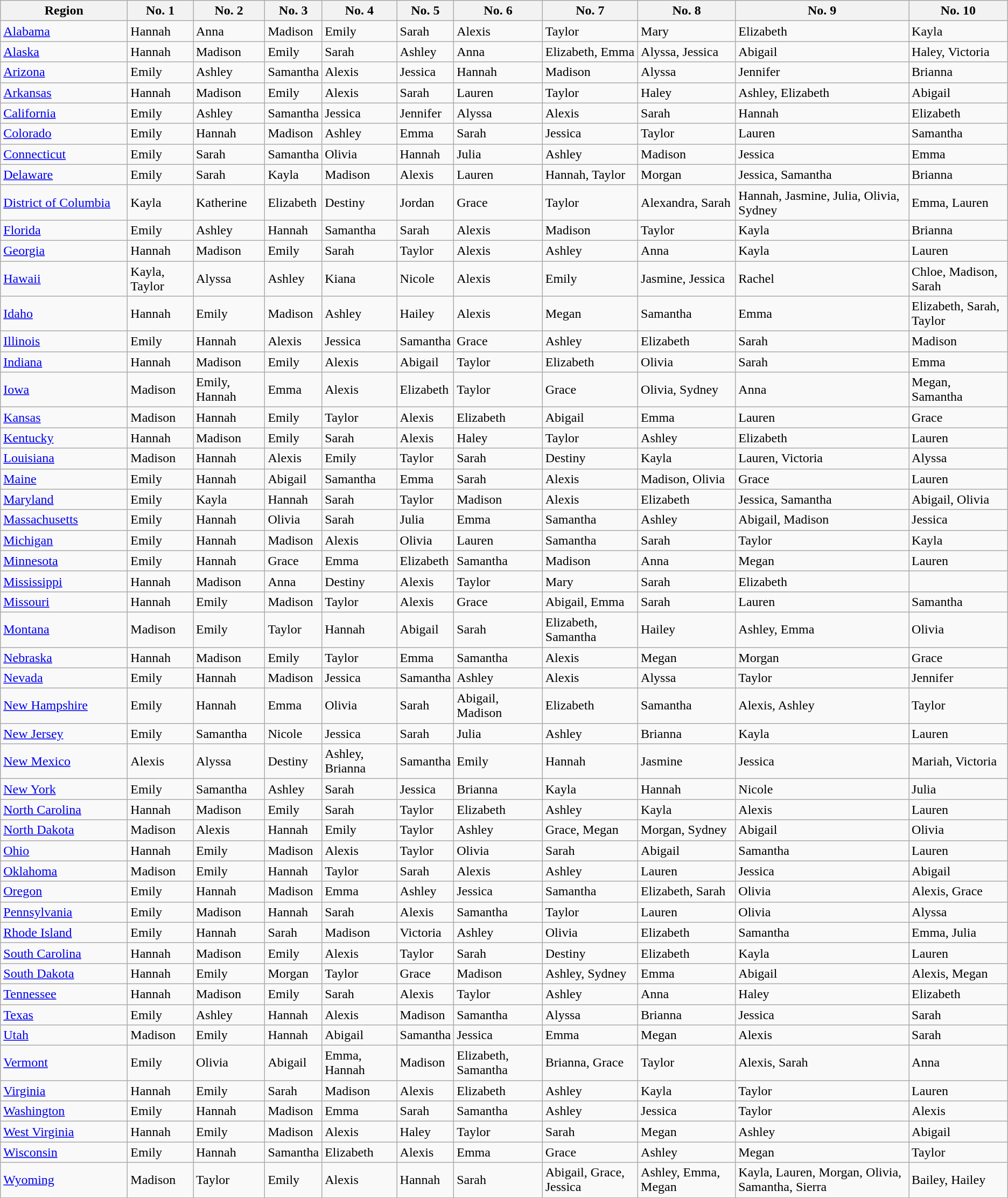<table class="wikitable sortable mw-collapsible" style="min-width:22em">
<tr>
<th width=150>Region</th>
<th>No. 1</th>
<th>No. 2</th>
<th>No. 3</th>
<th>No. 4</th>
<th>No. 5</th>
<th>No. 6</th>
<th>No. 7</th>
<th>No. 8</th>
<th>No. 9</th>
<th>No. 10</th>
</tr>
<tr>
<td><a href='#'>Alabama</a></td>
<td>Hannah</td>
<td>Anna</td>
<td>Madison</td>
<td>Emily</td>
<td>Sarah</td>
<td>Alexis</td>
<td>Taylor</td>
<td>Mary</td>
<td>Elizabeth</td>
<td>Kayla</td>
</tr>
<tr>
<td><a href='#'>Alaska</a></td>
<td>Hannah</td>
<td>Madison</td>
<td>Emily</td>
<td>Sarah</td>
<td>Ashley</td>
<td>Anna</td>
<td>Elizabeth, Emma</td>
<td>Alyssa, Jessica</td>
<td>Abigail</td>
<td>Haley, Victoria</td>
</tr>
<tr>
<td><a href='#'>Arizona</a></td>
<td>Emily</td>
<td>Ashley</td>
<td>Samantha</td>
<td>Alexis</td>
<td>Jessica</td>
<td>Hannah</td>
<td>Madison</td>
<td>Alyssa</td>
<td>Jennifer</td>
<td>Brianna</td>
</tr>
<tr>
<td><a href='#'>Arkansas</a></td>
<td>Hannah</td>
<td>Madison</td>
<td>Emily</td>
<td>Alexis</td>
<td>Sarah</td>
<td>Lauren</td>
<td>Taylor</td>
<td>Haley</td>
<td>Ashley, Elizabeth</td>
<td>Abigail</td>
</tr>
<tr>
<td><a href='#'>California</a></td>
<td>Emily</td>
<td>Ashley</td>
<td>Samantha</td>
<td>Jessica</td>
<td>Jennifer</td>
<td>Alyssa</td>
<td>Alexis</td>
<td>Sarah</td>
<td>Hannah</td>
<td>Elizabeth</td>
</tr>
<tr>
<td><a href='#'>Colorado</a></td>
<td>Emily</td>
<td>Hannah</td>
<td>Madison</td>
<td>Ashley</td>
<td>Emma</td>
<td>Sarah</td>
<td>Jessica</td>
<td>Taylor</td>
<td>Lauren</td>
<td>Samantha</td>
</tr>
<tr>
<td><a href='#'>Connecticut</a></td>
<td>Emily</td>
<td>Sarah</td>
<td>Samantha</td>
<td>Olivia</td>
<td>Hannah</td>
<td>Julia</td>
<td>Ashley</td>
<td>Madison</td>
<td>Jessica</td>
<td>Emma</td>
</tr>
<tr>
<td><a href='#'>Delaware</a></td>
<td>Emily</td>
<td>Sarah</td>
<td>Kayla</td>
<td>Madison</td>
<td>Alexis</td>
<td>Lauren</td>
<td>Hannah, Taylor</td>
<td>Morgan</td>
<td>Jessica, Samantha</td>
<td>Brianna</td>
</tr>
<tr>
<td><a href='#'>District of Columbia</a></td>
<td>Kayla</td>
<td>Katherine</td>
<td>Elizabeth</td>
<td>Destiny</td>
<td>Jordan</td>
<td>Grace</td>
<td>Taylor</td>
<td>Alexandra, Sarah</td>
<td>Hannah, Jasmine, Julia, Olivia, Sydney</td>
<td>Emma, Lauren</td>
</tr>
<tr>
<td><a href='#'>Florida</a></td>
<td>Emily</td>
<td>Ashley</td>
<td>Hannah</td>
<td>Samantha</td>
<td>Sarah</td>
<td>Alexis</td>
<td>Madison</td>
<td>Taylor</td>
<td>Kayla</td>
<td>Brianna</td>
</tr>
<tr>
<td><a href='#'>Georgia</a></td>
<td>Hannah</td>
<td>Madison</td>
<td>Emily</td>
<td>Sarah</td>
<td>Taylor</td>
<td>Alexis</td>
<td>Ashley</td>
<td>Anna</td>
<td>Kayla</td>
<td>Lauren</td>
</tr>
<tr>
<td><a href='#'>Hawaii</a></td>
<td>Kayla, Taylor</td>
<td>Alyssa</td>
<td>Ashley</td>
<td>Kiana</td>
<td>Nicole</td>
<td>Alexis</td>
<td>Emily</td>
<td>Jasmine, Jessica</td>
<td>Rachel</td>
<td>Chloe, Madison, Sarah</td>
</tr>
<tr>
<td><a href='#'>Idaho</a></td>
<td>Hannah</td>
<td>Emily</td>
<td>Madison</td>
<td>Ashley</td>
<td>Hailey</td>
<td>Alexis</td>
<td>Megan</td>
<td>Samantha</td>
<td>Emma</td>
<td>Elizabeth, Sarah, Taylor</td>
</tr>
<tr>
<td><a href='#'>Illinois</a></td>
<td>Emily</td>
<td>Hannah</td>
<td>Alexis</td>
<td>Jessica</td>
<td>Samantha</td>
<td>Grace</td>
<td>Ashley</td>
<td>Elizabeth</td>
<td>Sarah</td>
<td>Madison</td>
</tr>
<tr>
<td><a href='#'>Indiana</a></td>
<td>Hannah</td>
<td>Madison</td>
<td>Emily</td>
<td>Alexis</td>
<td>Abigail</td>
<td>Taylor</td>
<td>Elizabeth</td>
<td>Olivia</td>
<td>Sarah</td>
<td>Emma</td>
</tr>
<tr>
<td><a href='#'>Iowa</a></td>
<td>Madison</td>
<td>Emily, Hannah</td>
<td>Emma</td>
<td>Alexis</td>
<td>Elizabeth</td>
<td>Taylor</td>
<td>Grace</td>
<td>Olivia, Sydney</td>
<td>Anna</td>
<td>Megan, Samantha</td>
</tr>
<tr>
<td><a href='#'>Kansas</a></td>
<td>Madison</td>
<td>Hannah</td>
<td>Emily</td>
<td>Taylor</td>
<td>Alexis</td>
<td>Elizabeth</td>
<td>Abigail</td>
<td>Emma</td>
<td>Lauren</td>
<td>Grace</td>
</tr>
<tr>
<td><a href='#'>Kentucky</a></td>
<td>Hannah</td>
<td>Madison</td>
<td>Emily</td>
<td>Sarah</td>
<td>Alexis</td>
<td>Haley</td>
<td>Taylor</td>
<td>Ashley</td>
<td>Elizabeth</td>
<td>Lauren</td>
</tr>
<tr>
<td><a href='#'>Louisiana</a></td>
<td>Madison</td>
<td>Hannah</td>
<td>Alexis</td>
<td>Emily</td>
<td>Taylor</td>
<td>Sarah</td>
<td>Destiny</td>
<td>Kayla</td>
<td>Lauren, Victoria</td>
<td>Alyssa</td>
</tr>
<tr>
<td><a href='#'>Maine</a></td>
<td>Emily</td>
<td>Hannah</td>
<td>Abigail</td>
<td>Samantha</td>
<td>Emma</td>
<td>Sarah</td>
<td>Alexis</td>
<td>Madison, Olivia</td>
<td>Grace</td>
<td>Lauren</td>
</tr>
<tr>
<td><a href='#'>Maryland</a></td>
<td>Emily</td>
<td>Kayla</td>
<td>Hannah</td>
<td>Sarah</td>
<td>Taylor</td>
<td>Madison</td>
<td>Alexis</td>
<td>Elizabeth</td>
<td>Jessica, Samantha</td>
<td>Abigail, Olivia</td>
</tr>
<tr>
<td><a href='#'>Massachusetts</a></td>
<td>Emily</td>
<td>Hannah</td>
<td>Olivia</td>
<td>Sarah</td>
<td>Julia</td>
<td>Emma</td>
<td>Samantha</td>
<td>Ashley</td>
<td>Abigail, Madison</td>
<td>Jessica</td>
</tr>
<tr>
<td><a href='#'>Michigan</a></td>
<td>Emily</td>
<td>Hannah</td>
<td>Madison</td>
<td>Alexis</td>
<td>Olivia</td>
<td>Lauren</td>
<td>Samantha</td>
<td>Sarah</td>
<td>Taylor</td>
<td>Kayla</td>
</tr>
<tr>
<td><a href='#'>Minnesota</a></td>
<td>Emily</td>
<td>Hannah</td>
<td>Grace</td>
<td>Emma</td>
<td>Elizabeth</td>
<td>Samantha</td>
<td>Madison</td>
<td>Anna</td>
<td>Megan</td>
<td>Lauren</td>
</tr>
<tr>
<td><a href='#'>Mississippi</a></td>
<td>Hannah</td>
<td>Madison</td>
<td>Anna</td>
<td>Destiny</td>
<td>Alexis</td>
<td>Taylor</td>
<td>Mary</td>
<td>Sarah</td>
<td>Elizabeth</td>
</tr>
<tr>
<td><a href='#'>Missouri</a></td>
<td>Hannah</td>
<td>Emily</td>
<td>Madison</td>
<td>Taylor</td>
<td>Alexis</td>
<td>Grace</td>
<td>Abigail, Emma</td>
<td>Sarah</td>
<td>Lauren</td>
<td>Samantha</td>
</tr>
<tr>
<td><a href='#'>Montana</a></td>
<td>Madison</td>
<td>Emily</td>
<td>Taylor</td>
<td>Hannah</td>
<td>Abigail</td>
<td>Sarah</td>
<td>Elizabeth, Samantha</td>
<td>Hailey</td>
<td>Ashley, Emma</td>
<td>Olivia</td>
</tr>
<tr>
<td><a href='#'>Nebraska</a></td>
<td>Hannah</td>
<td>Madison</td>
<td>Emily</td>
<td>Taylor</td>
<td>Emma</td>
<td>Samantha</td>
<td>Alexis</td>
<td>Megan</td>
<td>Morgan</td>
<td>Grace</td>
</tr>
<tr>
<td><a href='#'>Nevada</a></td>
<td>Emily</td>
<td>Hannah</td>
<td>Madison</td>
<td>Jessica</td>
<td>Samantha</td>
<td>Ashley</td>
<td>Alexis</td>
<td>Alyssa</td>
<td>Taylor</td>
<td>Jennifer</td>
</tr>
<tr>
<td><a href='#'>New Hampshire</a></td>
<td>Emily</td>
<td>Hannah</td>
<td>Emma</td>
<td>Olivia</td>
<td>Sarah</td>
<td>Abigail, Madison</td>
<td>Elizabeth</td>
<td>Samantha</td>
<td>Alexis, Ashley</td>
<td>Taylor</td>
</tr>
<tr>
<td><a href='#'>New Jersey</a></td>
<td>Emily</td>
<td>Samantha</td>
<td>Nicole</td>
<td>Jessica</td>
<td>Sarah</td>
<td>Julia</td>
<td>Ashley</td>
<td>Brianna</td>
<td>Kayla</td>
<td>Lauren</td>
</tr>
<tr>
<td><a href='#'>New Mexico</a></td>
<td>Alexis</td>
<td>Alyssa</td>
<td>Destiny</td>
<td>Ashley, Brianna</td>
<td>Samantha</td>
<td>Emily</td>
<td>Hannah</td>
<td>Jasmine</td>
<td>Jessica</td>
<td>Mariah, Victoria</td>
</tr>
<tr>
<td><a href='#'>New York</a></td>
<td>Emily</td>
<td>Samantha</td>
<td>Ashley</td>
<td>Sarah</td>
<td>Jessica</td>
<td>Brianna</td>
<td>Kayla</td>
<td>Hannah</td>
<td>Nicole</td>
<td>Julia</td>
</tr>
<tr>
<td><a href='#'>North Carolina</a></td>
<td>Hannah</td>
<td>Madison</td>
<td>Emily</td>
<td>Sarah</td>
<td>Taylor</td>
<td>Elizabeth</td>
<td>Ashley</td>
<td>Kayla</td>
<td>Alexis</td>
<td>Lauren</td>
</tr>
<tr>
<td><a href='#'>North Dakota</a></td>
<td>Madison</td>
<td>Alexis</td>
<td>Hannah</td>
<td>Emily</td>
<td>Taylor</td>
<td>Ashley</td>
<td>Grace, Megan</td>
<td>Morgan, Sydney</td>
<td>Abigail</td>
<td>Olivia</td>
</tr>
<tr>
<td><a href='#'>Ohio</a></td>
<td>Hannah</td>
<td>Emily</td>
<td>Madison</td>
<td>Alexis</td>
<td>Taylor</td>
<td>Olivia</td>
<td>Sarah</td>
<td>Abigail</td>
<td>Samantha</td>
<td>Lauren</td>
</tr>
<tr>
<td><a href='#'>Oklahoma</a></td>
<td>Madison</td>
<td>Emily</td>
<td>Hannah</td>
<td>Taylor</td>
<td>Sarah</td>
<td>Alexis</td>
<td>Ashley</td>
<td>Lauren</td>
<td>Jessica</td>
<td>Abigail</td>
</tr>
<tr>
<td><a href='#'>Oregon</a></td>
<td>Emily</td>
<td>Hannah</td>
<td>Madison</td>
<td>Emma</td>
<td>Ashley</td>
<td>Jessica</td>
<td>Samantha</td>
<td>Elizabeth, Sarah</td>
<td>Olivia</td>
<td>Alexis, Grace</td>
</tr>
<tr>
<td><a href='#'>Pennsylvania</a></td>
<td>Emily</td>
<td>Madison</td>
<td>Hannah</td>
<td>Sarah</td>
<td>Alexis</td>
<td>Samantha</td>
<td>Taylor</td>
<td>Lauren</td>
<td>Olivia</td>
<td>Alyssa</td>
</tr>
<tr>
<td><a href='#'>Rhode Island</a></td>
<td>Emily</td>
<td>Hannah</td>
<td>Sarah</td>
<td>Madison</td>
<td>Victoria</td>
<td>Ashley</td>
<td>Olivia</td>
<td>Elizabeth</td>
<td>Samantha</td>
<td>Emma, Julia</td>
</tr>
<tr>
<td><a href='#'>South Carolina</a></td>
<td>Hannah</td>
<td>Madison</td>
<td>Emily</td>
<td>Alexis</td>
<td>Taylor</td>
<td>Sarah</td>
<td>Destiny</td>
<td>Elizabeth</td>
<td>Kayla</td>
<td>Lauren</td>
</tr>
<tr>
<td><a href='#'>South Dakota</a></td>
<td>Hannah</td>
<td>Emily</td>
<td>Morgan</td>
<td>Taylor</td>
<td>Grace</td>
<td>Madison</td>
<td>Ashley, Sydney</td>
<td>Emma</td>
<td>Abigail</td>
<td>Alexis, Megan</td>
</tr>
<tr>
<td><a href='#'>Tennessee</a></td>
<td>Hannah</td>
<td>Madison</td>
<td>Emily</td>
<td>Sarah</td>
<td>Alexis</td>
<td>Taylor</td>
<td>Ashley</td>
<td>Anna</td>
<td>Haley</td>
<td>Elizabeth</td>
</tr>
<tr>
<td><a href='#'>Texas</a></td>
<td>Emily</td>
<td>Ashley</td>
<td>Hannah</td>
<td>Alexis</td>
<td>Madison</td>
<td>Samantha</td>
<td>Alyssa</td>
<td>Brianna</td>
<td>Jessica</td>
<td>Sarah</td>
</tr>
<tr>
<td><a href='#'>Utah</a></td>
<td>Madison</td>
<td>Emily</td>
<td>Hannah</td>
<td>Abigail</td>
<td>Samantha</td>
<td>Jessica</td>
<td>Emma</td>
<td>Megan</td>
<td>Alexis</td>
<td>Sarah</td>
</tr>
<tr>
<td><a href='#'>Vermont</a></td>
<td>Emily</td>
<td>Olivia</td>
<td>Abigail</td>
<td>Emma, Hannah</td>
<td>Madison</td>
<td>Elizabeth, Samantha</td>
<td>Brianna, Grace</td>
<td>Taylor</td>
<td>Alexis, Sarah</td>
<td>Anna</td>
</tr>
<tr>
<td><a href='#'>Virginia</a></td>
<td>Hannah</td>
<td>Emily</td>
<td>Sarah</td>
<td>Madison</td>
<td>Alexis</td>
<td>Elizabeth</td>
<td>Ashley</td>
<td>Kayla</td>
<td>Taylor</td>
<td>Lauren</td>
</tr>
<tr>
<td><a href='#'>Washington</a></td>
<td>Emily</td>
<td>Hannah</td>
<td>Madison</td>
<td>Emma</td>
<td>Sarah</td>
<td>Samantha</td>
<td>Ashley</td>
<td>Jessica</td>
<td>Taylor</td>
<td>Alexis</td>
</tr>
<tr>
<td><a href='#'>West Virginia</a></td>
<td>Hannah</td>
<td>Emily</td>
<td>Madison</td>
<td>Alexis</td>
<td>Haley</td>
<td>Taylor</td>
<td>Sarah</td>
<td>Megan</td>
<td>Ashley</td>
<td>Abigail</td>
</tr>
<tr>
<td><a href='#'>Wisconsin</a></td>
<td>Emily</td>
<td>Hannah</td>
<td>Samantha</td>
<td>Elizabeth</td>
<td>Alexis</td>
<td>Emma</td>
<td>Grace</td>
<td>Ashley</td>
<td>Megan</td>
<td>Taylor</td>
</tr>
<tr>
<td><a href='#'>Wyoming</a></td>
<td>Madison</td>
<td>Taylor</td>
<td>Emily</td>
<td>Alexis</td>
<td>Hannah</td>
<td>Sarah</td>
<td>Abigail, Grace, Jessica</td>
<td>Ashley, Emma, Megan</td>
<td>Kayla, Lauren, Morgan, Olivia, Samantha, Sierra</td>
<td>Bailey, Hailey</td>
</tr>
<tr>
</tr>
</table>
